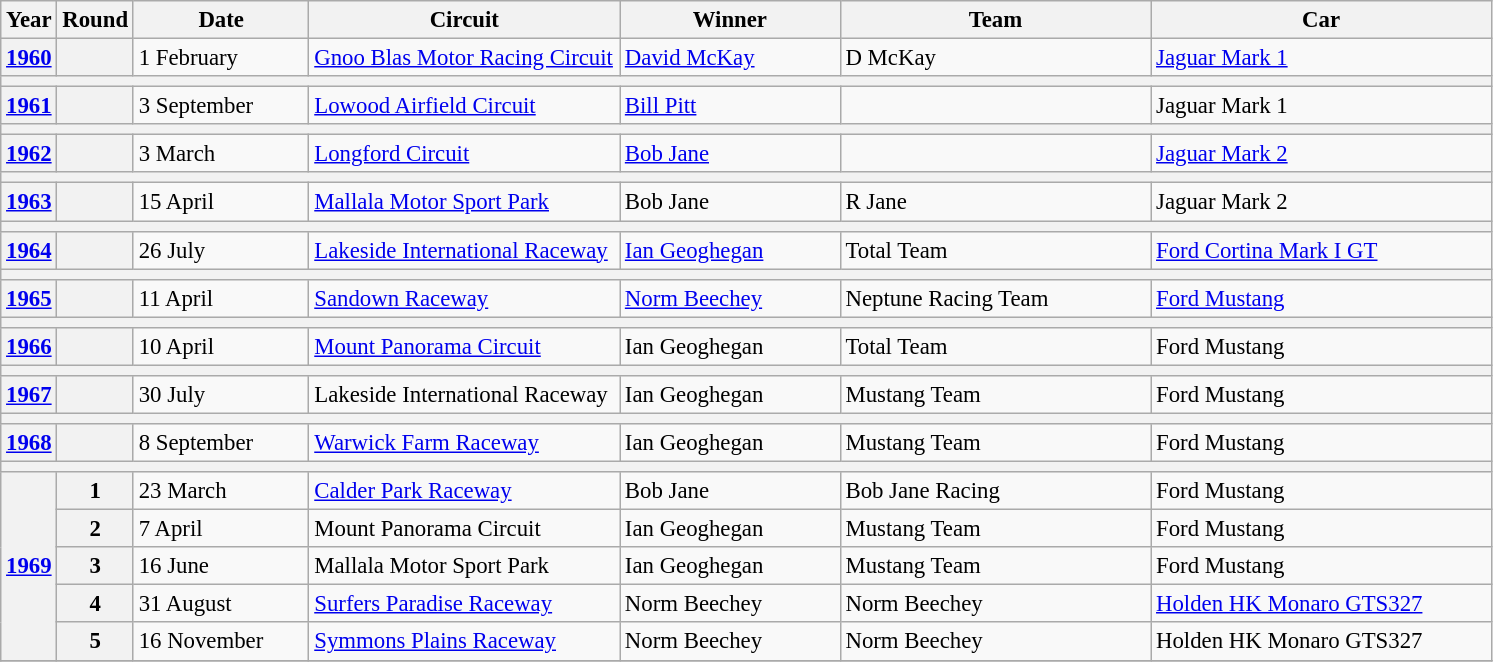<table class="wikitable" style="font-size: 95%;">
<tr>
<th width="30px">Year</th>
<th width="30px">Round</th>
<th width="110px">Date</th>
<th width="200px">Circuit</th>
<th width="140px">Winner</th>
<th width="200px">Team</th>
<th width="220px">Car</th>
</tr>
<tr id="1960">
<th><a href='#'>1960</a></th>
<th></th>
<td>1 February</td>
<td><a href='#'>Gnoo Blas Motor Racing Circuit</a></td>
<td><a href='#'>David McKay</a></td>
<td>D McKay</td>
<td><a href='#'>Jaguar Mark 1</a></td>
</tr>
<tr>
<th colspan="7"></th>
</tr>
<tr id="1961">
<th><a href='#'>1961</a></th>
<th></th>
<td>3 September</td>
<td><a href='#'>Lowood Airfield Circuit</a></td>
<td><a href='#'>Bill Pitt</a></td>
<td></td>
<td>Jaguar Mark 1</td>
</tr>
<tr>
<th colspan="7"></th>
</tr>
<tr id="1962">
<th><a href='#'>1962</a></th>
<th></th>
<td>3 March</td>
<td><a href='#'>Longford Circuit</a></td>
<td><a href='#'>Bob Jane</a></td>
<td></td>
<td><a href='#'>Jaguar Mark 2</a></td>
</tr>
<tr>
<th colspan="7"></th>
</tr>
<tr id="1963">
<th><a href='#'>1963</a></th>
<th></th>
<td>15 April</td>
<td><a href='#'>Mallala Motor Sport Park</a></td>
<td>Bob Jane</td>
<td>R Jane</td>
<td>Jaguar Mark 2</td>
</tr>
<tr>
<th colspan="7"></th>
</tr>
<tr id="1964">
<th><a href='#'>1964</a></th>
<th></th>
<td>26 July</td>
<td><a href='#'>Lakeside International Raceway</a></td>
<td><a href='#'>Ian Geoghegan</a></td>
<td>Total Team</td>
<td><a href='#'>Ford Cortina Mark I GT</a></td>
</tr>
<tr>
<th colspan="7"></th>
</tr>
<tr id="1965">
<th><a href='#'>1965</a></th>
<th></th>
<td>11 April</td>
<td><a href='#'>Sandown Raceway</a></td>
<td><a href='#'>Norm Beechey</a></td>
<td>Neptune Racing Team</td>
<td><a href='#'>Ford Mustang</a></td>
</tr>
<tr>
<th colspan="7"></th>
</tr>
<tr id="1966">
<th><a href='#'>1966</a></th>
<th></th>
<td>10 April</td>
<td><a href='#'>Mount Panorama Circuit</a></td>
<td>Ian Geoghegan</td>
<td>Total Team</td>
<td>Ford Mustang</td>
</tr>
<tr>
<th colspan="7"></th>
</tr>
<tr id="1967">
<th><a href='#'>1967</a></th>
<th></th>
<td>30 July</td>
<td>Lakeside International Raceway</td>
<td>Ian Geoghegan</td>
<td>Mustang Team</td>
<td>Ford Mustang</td>
</tr>
<tr>
<th colspan="7"></th>
</tr>
<tr id="1968">
<th><a href='#'>1968</a></th>
<th></th>
<td>8 September</td>
<td><a href='#'>Warwick Farm Raceway</a></td>
<td>Ian Geoghegan</td>
<td>Mustang Team</td>
<td>Ford Mustang</td>
</tr>
<tr>
<th colspan="7"></th>
</tr>
<tr id="1969">
<th rowspan="5"><a href='#'>1969</a></th>
<th>1</th>
<td>23 March</td>
<td><a href='#'>Calder Park Raceway</a></td>
<td>Bob Jane</td>
<td>Bob Jane Racing</td>
<td>Ford Mustang</td>
</tr>
<tr>
<th>2</th>
<td>7 April</td>
<td>Mount Panorama Circuit</td>
<td>Ian Geoghegan</td>
<td>Mustang Team</td>
<td>Ford Mustang</td>
</tr>
<tr>
<th>3</th>
<td>16 June</td>
<td>Mallala Motor Sport Park</td>
<td>Ian Geoghegan</td>
<td>Mustang Team</td>
<td>Ford Mustang</td>
</tr>
<tr>
<th>4</th>
<td>31 August</td>
<td><a href='#'>Surfers Paradise Raceway</a></td>
<td>Norm Beechey</td>
<td>Norm Beechey</td>
<td><a href='#'>Holden HK Monaro GTS327</a></td>
</tr>
<tr>
<th>5</th>
<td>16 November</td>
<td><a href='#'>Symmons Plains Raceway</a></td>
<td>Norm Beechey</td>
<td>Norm Beechey</td>
<td>Holden HK Monaro GTS327</td>
</tr>
<tr>
</tr>
</table>
